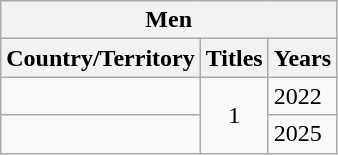<table class="wikitable">
<tr>
<th colspan=3>Men</th>
</tr>
<tr>
<th>Country/Territory</th>
<th>Titles</th>
<th>Years</th>
</tr>
<tr>
<td></td>
<td rowspan="2" style="text-align:center;">1</td>
<td>2022</td>
</tr>
<tr>
<td></td>
<td>2025</td>
</tr>
</table>
